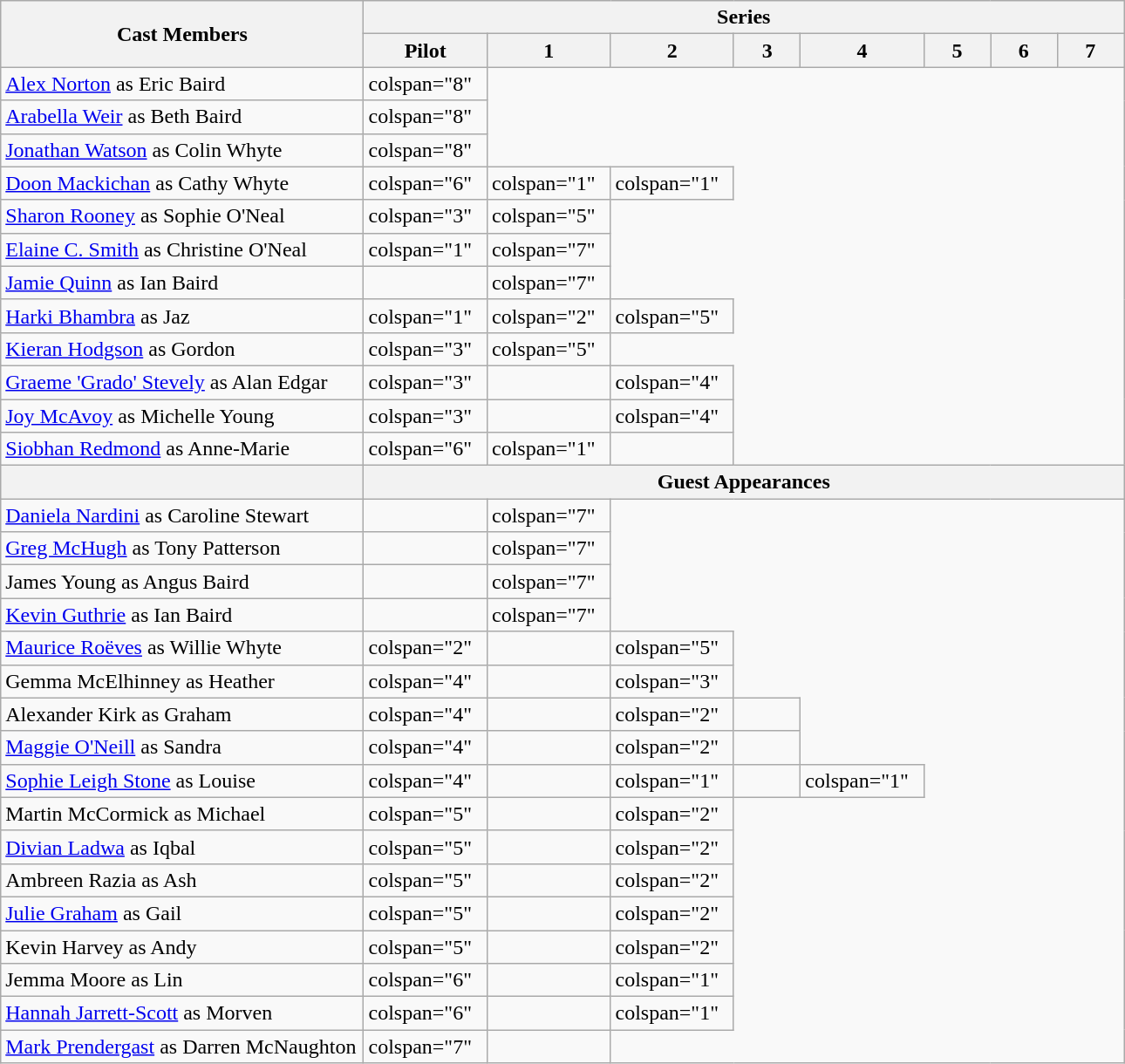<table class="wikitable plainrowheaders" style="width:68%;">
<tr>
<th rowspan="2" style="width:5%">Cast Members</th>
<th colspan="8">Series</th>
</tr>
<tr>
<th style="width:5%;">Pilot</th>
<th style="width:5%;">1</th>
<th style="width:5%;">2</th>
<th style="width:5%;">3</th>
<th style="width:5%;">4</th>
<th style="width:5%;">5</th>
<th style="width:5%;">6</th>
<th style="width:5%;">7</th>
</tr>
<tr>
<td><a href='#'>Alex Norton</a> as Eric Baird</td>
<td>colspan="8" </td>
</tr>
<tr>
<td><a href='#'>Arabella Weir</a> as Beth Baird</td>
<td>colspan="8" </td>
</tr>
<tr>
<td><a href='#'>Jonathan Watson</a> as Colin Whyte</td>
<td>colspan="8" </td>
</tr>
<tr>
<td><a href='#'>Doon Mackichan</a> as Cathy Whyte</td>
<td>colspan="6" </td>
<td>colspan="1" </td>
<td>colspan="1" </td>
</tr>
<tr>
<td><a href='#'>Sharon Rooney</a> as Sophie O'Neal</td>
<td>colspan="3" </td>
<td>colspan="5" </td>
</tr>
<tr>
<td><a href='#'>Elaine C. Smith</a> as Christine O'Neal</td>
<td>colspan="1" </td>
<td>colspan="7" </td>
</tr>
<tr>
<td><a href='#'>Jamie Quinn</a> as Ian Baird</td>
<td></td>
<td>colspan="7" </td>
</tr>
<tr>
<td><a href='#'>Harki Bhambra</a> as Jaz</td>
<td>colspan="1" </td>
<td>colspan="2" </td>
<td>colspan="5" </td>
</tr>
<tr>
<td><a href='#'>Kieran Hodgson</a> as Gordon</td>
<td>colspan="3" </td>
<td>colspan="5" </td>
</tr>
<tr>
<td nowrap><a href='#'>Graeme 'Grado' Stevely</a> as Alan Edgar</td>
<td>colspan="3" </td>
<td></td>
<td>colspan="4" </td>
</tr>
<tr>
<td><a href='#'>Joy McAvoy</a> as Michelle Young</td>
<td>colspan="3" </td>
<td></td>
<td>colspan="4" </td>
</tr>
<tr>
<td><a href='#'>Siobhan Redmond</a> as Anne-Marie</td>
<td>colspan="6" </td>
<td>colspan="1" </td>
<td></td>
</tr>
<tr>
<th rowspan="1" style="width:15%;"></th>
<th colspan="8">Guest Appearances</th>
</tr>
<tr>
<td><a href='#'>Daniela Nardini</a> as Caroline Stewart</td>
<td></td>
<td>colspan="7" </td>
</tr>
<tr>
<td><a href='#'>Greg McHugh</a> as Tony Patterson</td>
<td></td>
<td>colspan="7" </td>
</tr>
<tr>
<td>James Young as Angus Baird</td>
<td></td>
<td>colspan="7" </td>
</tr>
<tr>
<td><a href='#'>Kevin Guthrie</a> as Ian Baird</td>
<td></td>
<td>colspan="7" </td>
</tr>
<tr>
<td><a href='#'>Maurice Roëves</a> as Willie Whyte</td>
<td>colspan="2" </td>
<td></td>
<td>colspan="5" </td>
</tr>
<tr>
<td>Gemma McElhinney as Heather</td>
<td>colspan="4" </td>
<td></td>
<td>colspan="3" </td>
</tr>
<tr>
<td>Alexander Kirk as Graham</td>
<td>colspan="4" </td>
<td></td>
<td>colspan="2" </td>
<td></td>
</tr>
<tr>
<td><a href='#'>Maggie O'Neill</a> as Sandra</td>
<td>colspan="4" </td>
<td></td>
<td>colspan="2" </td>
<td></td>
</tr>
<tr>
<td><a href='#'>Sophie Leigh Stone</a> as Louise</td>
<td>colspan="4" </td>
<td></td>
<td>colspan="1" </td>
<td></td>
<td>colspan="1" </td>
</tr>
<tr>
<td>Martin McCormick as Michael</td>
<td>colspan="5" </td>
<td></td>
<td>colspan="2" </td>
</tr>
<tr>
<td><a href='#'>Divian Ladwa</a> as Iqbal</td>
<td>colspan="5" </td>
<td></td>
<td>colspan="2" </td>
</tr>
<tr>
<td>Ambreen Razia as Ash</td>
<td>colspan="5" </td>
<td></td>
<td>colspan="2" </td>
</tr>
<tr>
<td><a href='#'>Julie Graham</a> as Gail</td>
<td>colspan="5" </td>
<td></td>
<td>colspan="2" </td>
</tr>
<tr>
<td>Kevin Harvey as Andy</td>
<td>colspan="5" </td>
<td></td>
<td>colspan="2" </td>
</tr>
<tr>
<td>Jemma Moore as Lin</td>
<td>colspan="6" </td>
<td></td>
<td>colspan="1" </td>
</tr>
<tr>
<td><a href='#'>Hannah Jarrett-Scott</a> as Morven</td>
<td>colspan="6" </td>
<td></td>
<td>colspan="1" </td>
</tr>
<tr>
<td><a href='#'>Mark Prendergast</a> as Darren McNaughton</td>
<td>colspan="7" </td>
<td></td>
</tr>
</table>
